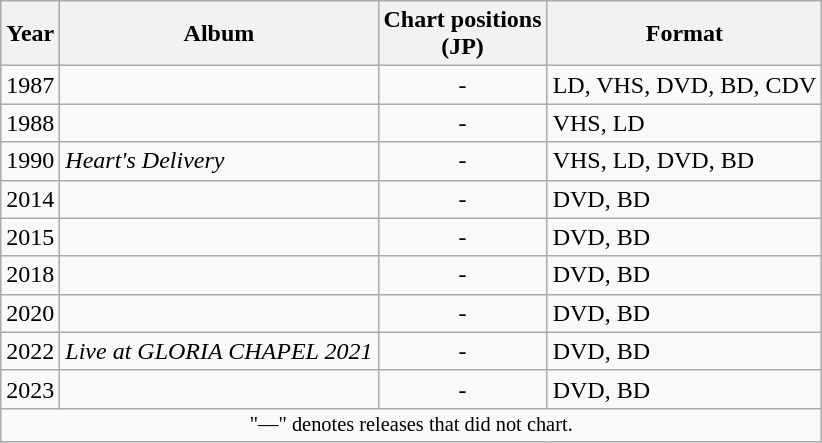<table class="wikitable">
<tr>
<th>Year</th>
<th>Album</th>
<th>Chart positions<br>(JP)</th>
<th>Format</th>
</tr>
<tr>
<td>1987</td>
<td><em></em></td>
<td align="center">-</td>
<td>LD, VHS, DVD, BD, CDV</td>
</tr>
<tr>
<td>1988</td>
<td><em></em></td>
<td align="center">-</td>
<td>VHS, LD</td>
</tr>
<tr>
<td>1990</td>
<td><em>Heart's Delivery</em></td>
<td align="center">-</td>
<td>VHS, LD, DVD, BD</td>
</tr>
<tr>
<td>2014</td>
<td><em></em></td>
<td align="center">-</td>
<td>DVD, BD</td>
</tr>
<tr>
<td>2015</td>
<td><em></em></td>
<td align="center">-</td>
<td>DVD, BD</td>
</tr>
<tr>
<td>2018</td>
<td><em></em></td>
<td align="center">-</td>
<td>DVD, BD</td>
</tr>
<tr>
<td>2020</td>
<td><em></em></td>
<td align="center">-</td>
<td>DVD, BD</td>
</tr>
<tr>
<td>2022</td>
<td><em>Live at GLORIA CHAPEL 2021</em></td>
<td align="center">-</td>
<td>DVD, BD</td>
</tr>
<tr>
<td>2023</td>
<td><em></em></td>
<td align="center">-</td>
<td>DVD, BD</td>
</tr>
<tr>
<td align="center" colspan="4" style="font-size: 85%">"—" denotes releases that did not chart.</td>
</tr>
</table>
